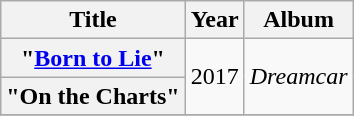<table class="wikitable plainrowheaders" style="text-align:center;">
<tr>
<th scope="col">Title</th>
<th scope="col">Year</th>
<th scope="col">Album</th>
</tr>
<tr>
<th scope="row">"<a href='#'>Born to Lie</a>"</th>
<td rowspan="2">2017</td>
<td rowspan="2"><em>Dreamcar</em></td>
</tr>
<tr>
<th scope="row">"On the Charts"</th>
</tr>
<tr>
</tr>
</table>
